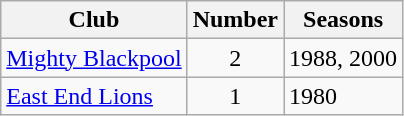<table class="wikitable sortable">
<tr>
<th>Club</th>
<th>Number</th>
<th>Seasons</th>
</tr>
<tr>
<td><a href='#'>Mighty Blackpool</a></td>
<td style="text-align:center">2</td>
<td>1988, 2000</td>
</tr>
<tr>
<td><a href='#'>East End Lions</a></td>
<td style="text-align:center">1</td>
<td>1980</td>
</tr>
</table>
